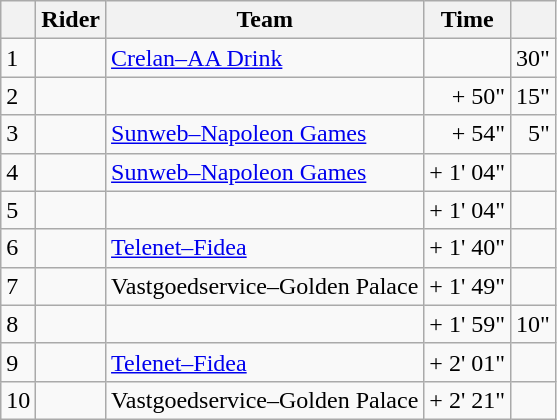<table class="wikitable">
<tr>
<th></th>
<th>Rider</th>
<th>Team</th>
<th>Time</th>
<th></th>
</tr>
<tr>
<td>1</td>
<td></td>
<td><a href='#'>Crelan–AA Drink</a></td>
<td align="right"></td>
<td align="right">30"</td>
</tr>
<tr>
<td>2</td>
<td></td>
<td></td>
<td align="right">+ 50"</td>
<td align="right">15"</td>
</tr>
<tr>
<td>3</td>
<td></td>
<td><a href='#'>Sunweb–Napoleon Games</a></td>
<td align="right">+ 54"</td>
<td align="right">5"</td>
</tr>
<tr>
<td>4</td>
<td></td>
<td><a href='#'>Sunweb–Napoleon Games</a></td>
<td align="right">+ 1' 04"</td>
<td></td>
</tr>
<tr>
<td>5</td>
<td></td>
<td></td>
<td align="right">+ 1' 04"</td>
<td></td>
</tr>
<tr>
<td>6</td>
<td></td>
<td><a href='#'>Telenet–Fidea</a></td>
<td align="right">+ 1' 40"</td>
<td></td>
</tr>
<tr>
<td>7</td>
<td></td>
<td>Vastgoedservice–Golden Palace</td>
<td align="right">+ 1' 49"</td>
<td></td>
</tr>
<tr>
<td>8</td>
<td></td>
<td></td>
<td align="right">+ 1' 59"</td>
<td align="right">10"</td>
</tr>
<tr>
<td>9</td>
<td></td>
<td><a href='#'>Telenet–Fidea</a></td>
<td align="right">+ 2' 01"</td>
<td></td>
</tr>
<tr>
<td>10</td>
<td></td>
<td>Vastgoedservice–Golden Palace</td>
<td align="right">+ 2' 21"</td>
<td></td>
</tr>
</table>
